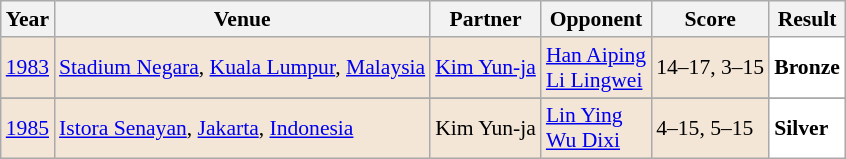<table class="sortable wikitable" style="font-size: 90%;">
<tr>
<th>Year</th>
<th>Venue</th>
<th>Partner</th>
<th>Opponent</th>
<th>Score</th>
<th>Result</th>
</tr>
<tr style="background:#F3E6D7">
<td align="center"><a href='#'>1983</a></td>
<td align="left"><a href='#'>Stadium Negara</a>, <a href='#'>Kuala Lumpur</a>, <a href='#'>Malaysia</a></td>
<td align="left"> <a href='#'>Kim Yun-ja</a></td>
<td align="left"> <a href='#'>Han Aiping</a><br> <a href='#'>Li Lingwei</a></td>
<td align="left">14–17, 3–15</td>
<td style="text-align:left; background: white"> <strong>Bronze</strong></td>
</tr>
<tr>
</tr>
<tr style="background:#F3E6D7">
<td align="center"><a href='#'>1985</a></td>
<td align="left"><a href='#'>Istora Senayan</a>, <a href='#'>Jakarta</a>, <a href='#'>Indonesia</a></td>
<td align="left"> Kim Yun-ja</td>
<td align="left"> <a href='#'>Lin Ying</a><br> <a href='#'>Wu Dixi</a></td>
<td align="left">4–15, 5–15</td>
<td style="text-align:left; background: white"> <strong>Silver</strong></td>
</tr>
</table>
